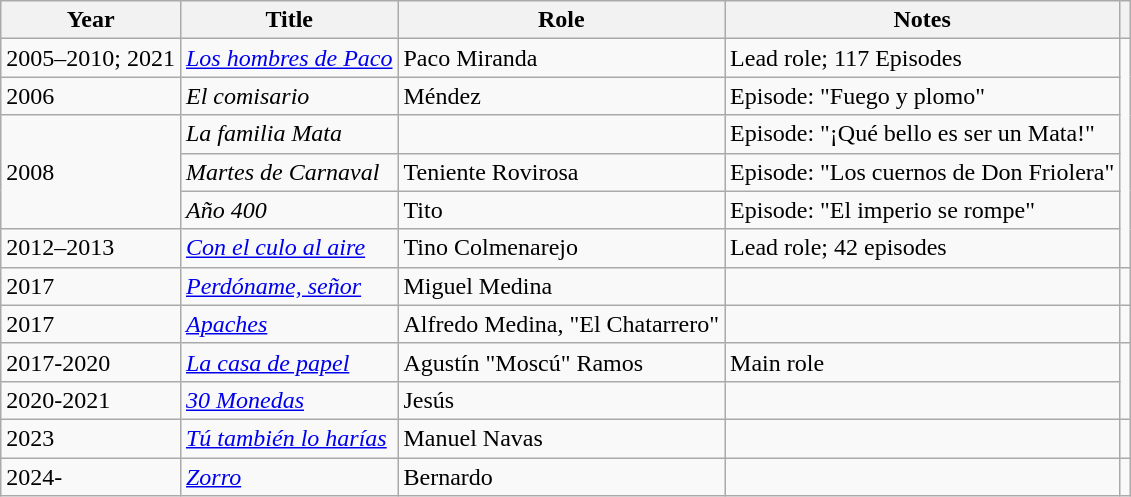<table class="wikitable sortable">
<tr>
<th>Year</th>
<th>Title</th>
<th>Role</th>
<th class="unsortable">Notes</th>
<th class="unsortable"></th>
</tr>
<tr>
<td>2005–2010; 2021</td>
<td><em><a href='#'>Los hombres de Paco</a></em></td>
<td>Paco Miranda</td>
<td>Lead role; 117 Episodes</td>
</tr>
<tr>
<td>2006</td>
<td><em>El comisario</em></td>
<td>Méndez</td>
<td>Episode: "Fuego y plomo"</td>
</tr>
<tr>
<td rowspan="3">2008</td>
<td><em>La familia Mata</em></td>
<td></td>
<td>Episode: "¡Qué bello es ser un Mata!"</td>
</tr>
<tr>
<td><em>Martes de Carnaval</em></td>
<td>Teniente Rovirosa</td>
<td>Episode: "Los cuernos de Don Friolera"</td>
</tr>
<tr>
<td><em>Año 400</em></td>
<td>Tito</td>
<td>Episode: "El imperio se rompe"</td>
</tr>
<tr>
<td>2012–2013</td>
<td><em><a href='#'>Con el culo al aire</a></em></td>
<td>Tino Colmenarejo</td>
<td>Lead role; 42 episodes</td>
</tr>
<tr>
<td>2017</td>
<td><em><a href='#'>Perdóname, señor</a></em></td>
<td>Miguel Medina</td>
<td></td>
<td></td>
</tr>
<tr>
<td>2017</td>
<td><em><a href='#'>Apaches</a></em></td>
<td>Alfredo Medina, "El Chatarrero"</td>
<td></td>
<td></td>
</tr>
<tr>
<td>2017-2020</td>
<td><em><a href='#'>La casa de papel</a></em></td>
<td>Agustín "Moscú" Ramos</td>
<td>Main role</td>
</tr>
<tr>
<td>2020-2021</td>
<td><em><a href='#'>30 Monedas</a></em></td>
<td>Jesús</td>
<td></td>
</tr>
<tr>
<td>2023</td>
<td><em><a href='#'>Tú también lo harías</a></em></td>
<td>Manuel Navas</td>
<td></td>
<td align="center"></td>
</tr>
<tr>
<td>2024-</td>
<td><em><a href='#'>Zorro</a></em></td>
<td>Bernardo</td>
<td></td>
<td></td>
</tr>
</table>
